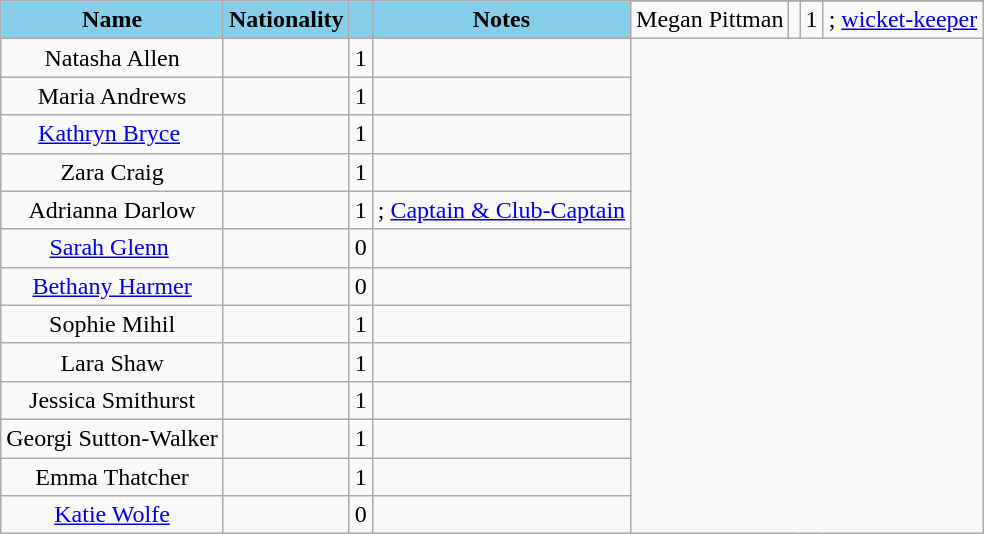<table class="wikitable sortable">
<tr>
<th style="background:skyblue; color:black" scope="col" rowspan="2">Name</th>
<th style="background:skyblue; color:black" scope="col" rowspan="2">Nationality</th>
<th style="background:skyblue; color:black" scope="col" rowspan="2"></th>
<th style="background:skyblue; color:black" scope="col" rowspan="2">Notes</th>
</tr>
<tr>
<td style="text-align:center">Megan Pittman</td>
<td></td>
<td>1</td>
<td>; <a href='#'>wicket-keeper</a></td>
</tr>
<tr>
<td style="text-align:center">Natasha Allen</td>
<td></td>
<td>1</td>
<td></td>
</tr>
<tr>
<td style="text-align:center">Maria Andrews</td>
<td></td>
<td>1</td>
<td></td>
</tr>
<tr>
<td style="text-align:center"><a href='#'>Kathryn Bryce</a> </td>
<td></td>
<td>1</td>
<td></td>
</tr>
<tr>
<td style="text-align:center">Zara Craig</td>
<td></td>
<td>1</td>
<td></td>
</tr>
<tr>
<td style="text-align:center">Adrianna Darlow</td>
<td></td>
<td>1</td>
<td>; <a href='#'>Captain & Club-Captain</a></td>
</tr>
<tr>
<td style="text-align:center"><a href='#'>Sarah Glenn</a> </td>
<td></td>
<td>0</td>
<td></td>
</tr>
<tr>
<td style="text-align:center"><a href='#'>Bethany Harmer</a></td>
<td></td>
<td>0</td>
<td></td>
</tr>
<tr>
<td style="text-align:center">Sophie Mihil</td>
<td></td>
<td>1</td>
<td></td>
</tr>
<tr>
<td style="text-align:center">Lara Shaw</td>
<td></td>
<td>1</td>
<td></td>
</tr>
<tr>
<td style="text-align:center">Jessica Smithurst</td>
<td></td>
<td>1</td>
<td></td>
</tr>
<tr>
<td style="text-align:center">Georgi Sutton-Walker</td>
<td></td>
<td>1</td>
<td></td>
</tr>
<tr>
<td style="text-align:center">Emma Thatcher</td>
<td></td>
<td>1</td>
<td></td>
</tr>
<tr>
<td style="text-align:center"><a href='#'>Katie Wolfe</a></td>
<td></td>
<td>0</td>
<td></td>
</tr>
</table>
